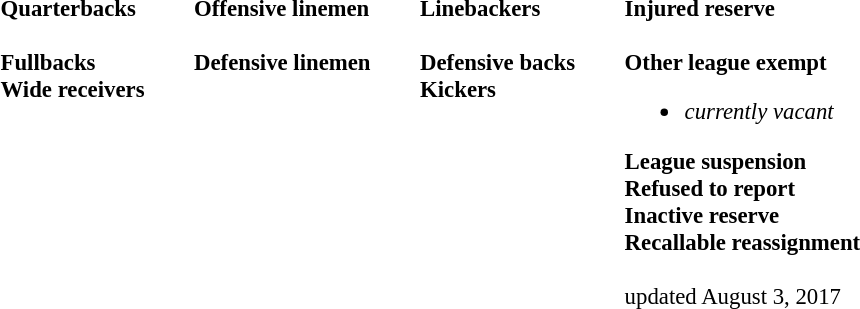<table class="toccolours" style="text-align: left;">
<tr>
<td style="font-size: 95%;vertical-align:top;"><strong>Quarterbacks</strong><br>
<br><strong>Fullbacks</strong>
<br><strong>Wide receivers</strong>




</td>
<td style="width: 25px;"></td>
<td style="font-size: 95%;vertical-align:top;"><strong>Offensive linemen</strong><br>


<br><strong>Defensive linemen</strong>




</td>
<td style="width: 25px;"></td>
<td style="font-size: 95%;vertical-align:top;"><strong>Linebackers</strong><br>
<br><strong>Defensive backs</strong>



<br><strong>Kickers</strong>
</td>
<td style="width: 25px;"></td>
<td style="font-size: 95%;vertical-align:top;"><strong>Injured reserve</strong><br>






<br><strong>Other league exempt</strong><ul><li><em>currently vacant</em></li></ul><strong>League suspension</strong>








<br><strong>Refused to report</strong>

<br><strong>Inactive reserve</strong>
<br><strong>Recallable reassignment</strong>
<br>
<br>
<span></span> updated August 3, 2017<br>
</td>
</tr>
<tr>
</tr>
</table>
